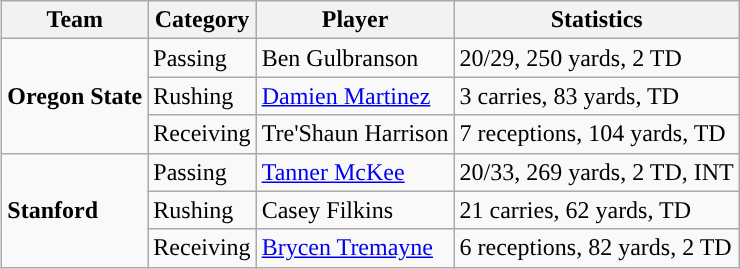<table class="wikitable" style="float: right;">
<tr>
<th>Team</th>
<th>Category</th>
<th>Player</th>
<th>Statistics</th>
</tr>
<tr>
<td rowspan=3><strong>Oregon State</strong></td>
<td>Passing</td>
<td>Ben Gulbranson</td>
<td>20/29, 250 yards, 2 TD</td>
</tr>
<tr>
<td>Rushing</td>
<td><a href='#'>Damien Martinez</a></td>
<td>3 carries, 83 yards, TD</td>
</tr>
<tr>
<td>Receiving</td>
<td>Tre'Shaun Harrison</td>
<td>7 receptions, 104 yards, TD</td>
</tr>
<tr>
<td rowspan=3><strong>Stanford</strong></td>
<td>Passing</td>
<td><a href='#'>Tanner McKee</a></td>
<td>20/33, 269 yards, 2 TD, INT</td>
</tr>
<tr>
<td>Rushing</td>
<td>Casey Filkins</td>
<td>21 carries, 62 yards, TD</td>
</tr>
<tr>
<td>Receiving</td>
<td><a href='#'>Brycen Tremayne</a></td>
<td>6 receptions, 82 yards, 2 TD</td>
</tr>
</table>
